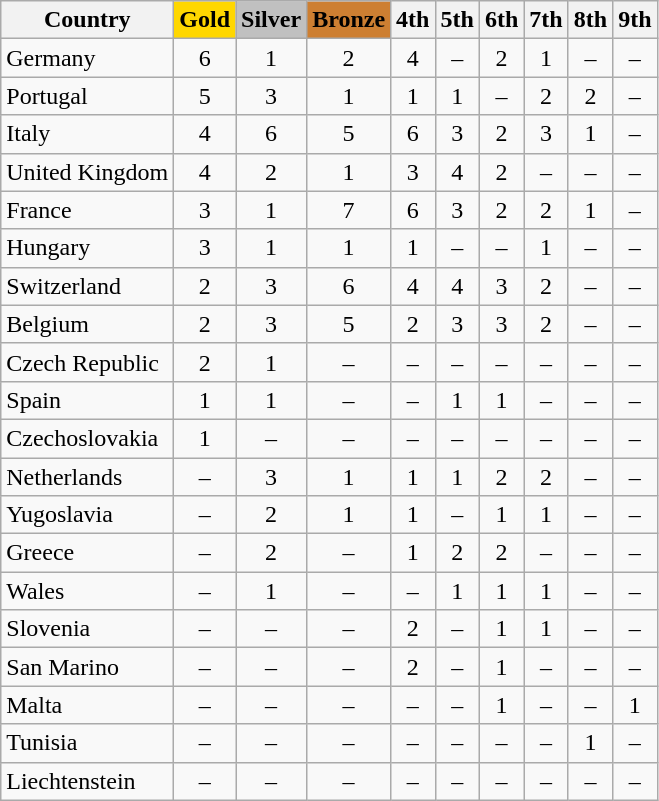<table class="wikitable sortable" style=text-align:center>
<tr>
<th>Country</th>
<th style="background-color: gold;">Gold</th>
<th style="background-color: silver;">Silver</th>
<th style="background-color: #CD7F32;">Bronze</th>
<th>4th</th>
<th>5th</th>
<th>6th</th>
<th>7th</th>
<th>8th</th>
<th>9th</th>
</tr>
<tr>
<td style=text-align:left> Germany</td>
<td>6</td>
<td>1</td>
<td>2</td>
<td>4</td>
<td>–</td>
<td>2</td>
<td>1</td>
<td>–</td>
<td>–</td>
</tr>
<tr>
<td style=text-align:left> Portugal</td>
<td>5</td>
<td>3</td>
<td>1</td>
<td>1</td>
<td>1</td>
<td>–</td>
<td>2</td>
<td>2</td>
<td>–</td>
</tr>
<tr>
<td style=text-align:left> Italy</td>
<td>4</td>
<td>6</td>
<td>5</td>
<td>6</td>
<td>3</td>
<td>2</td>
<td>3</td>
<td>1</td>
<td>–</td>
</tr>
<tr>
<td style=text-align:left> United Kingdom</td>
<td>4</td>
<td>2</td>
<td>1</td>
<td>3</td>
<td>4</td>
<td>2</td>
<td>–</td>
<td>–</td>
<td>–</td>
</tr>
<tr>
<td style=text-align:left> France</td>
<td>3</td>
<td>1</td>
<td>7</td>
<td>6</td>
<td>3</td>
<td>2</td>
<td>2</td>
<td>1</td>
<td>–</td>
</tr>
<tr>
<td style=text-align:left> Hungary</td>
<td>3</td>
<td>1</td>
<td>1</td>
<td>1</td>
<td>–</td>
<td>–</td>
<td>1</td>
<td>–</td>
<td>–</td>
</tr>
<tr>
<td style=text-align:left> Switzerland</td>
<td>2</td>
<td>3</td>
<td>6</td>
<td>4</td>
<td>4</td>
<td>3</td>
<td>2</td>
<td>–</td>
<td>–</td>
</tr>
<tr>
<td style=text-align:left> Belgium</td>
<td>2</td>
<td>3</td>
<td>5</td>
<td>2</td>
<td>3</td>
<td>3</td>
<td>2</td>
<td>–</td>
<td>–</td>
</tr>
<tr>
<td style=text-align:left> Czech Republic</td>
<td>2</td>
<td>1</td>
<td>–</td>
<td>–</td>
<td>–</td>
<td>–</td>
<td>–</td>
<td>–</td>
<td>–</td>
</tr>
<tr>
<td style=text-align:left> Spain</td>
<td>1</td>
<td>1</td>
<td>–</td>
<td>–</td>
<td>1</td>
<td>1</td>
<td>–</td>
<td>–</td>
<td>–</td>
</tr>
<tr>
<td style=text-align:left> Czechoslovakia</td>
<td>1</td>
<td>–</td>
<td>–</td>
<td>–</td>
<td>–</td>
<td>–</td>
<td>–</td>
<td>–</td>
<td>–</td>
</tr>
<tr>
<td style=text-align:left> Netherlands</td>
<td>–</td>
<td>3</td>
<td>1</td>
<td>1</td>
<td>1</td>
<td>2</td>
<td>2</td>
<td>–</td>
<td>–</td>
</tr>
<tr>
<td style=text-align:left> Yugoslavia</td>
<td>–</td>
<td>2</td>
<td>1</td>
<td>1</td>
<td>–</td>
<td>1</td>
<td>1</td>
<td>–</td>
<td>–</td>
</tr>
<tr>
<td style=text-align:left> Greece</td>
<td>–</td>
<td>2</td>
<td>–</td>
<td>1</td>
<td>2</td>
<td>2</td>
<td>–</td>
<td>–</td>
<td>–</td>
</tr>
<tr>
<td style=text-align:left> Wales</td>
<td>–</td>
<td>1</td>
<td>–</td>
<td>–</td>
<td>1</td>
<td>1</td>
<td>1</td>
<td>–</td>
<td>–</td>
</tr>
<tr>
<td style=text-align:left> Slovenia</td>
<td>–</td>
<td>–</td>
<td>–</td>
<td>2</td>
<td>–</td>
<td>1</td>
<td>1</td>
<td>–</td>
<td>–</td>
</tr>
<tr>
<td style=text-align:left> San Marino</td>
<td>–</td>
<td>–</td>
<td>–</td>
<td>2</td>
<td>–</td>
<td>1</td>
<td>–</td>
<td>–</td>
<td>–</td>
</tr>
<tr>
<td style=text-align:left> Malta</td>
<td>–</td>
<td>–</td>
<td>–</td>
<td>–</td>
<td>–</td>
<td>1</td>
<td>–</td>
<td>–</td>
<td>1</td>
</tr>
<tr>
<td style=text-align:left> Tunisia</td>
<td>–</td>
<td>–</td>
<td>–</td>
<td>–</td>
<td>–</td>
<td>–</td>
<td>–</td>
<td>1</td>
<td>–</td>
</tr>
<tr>
<td style=text-align:left> Liechtenstein</td>
<td>–</td>
<td>–</td>
<td>–</td>
<td>–</td>
<td>–</td>
<td>–</td>
<td>–</td>
<td>–</td>
<td>–</td>
</tr>
</table>
